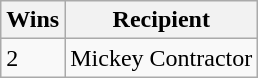<table class="wikitable">
<tr>
<th>Wins</th>
<th>Recipient</th>
</tr>
<tr>
<td>2</td>
<td>Mickey Contractor</td>
</tr>
</table>
